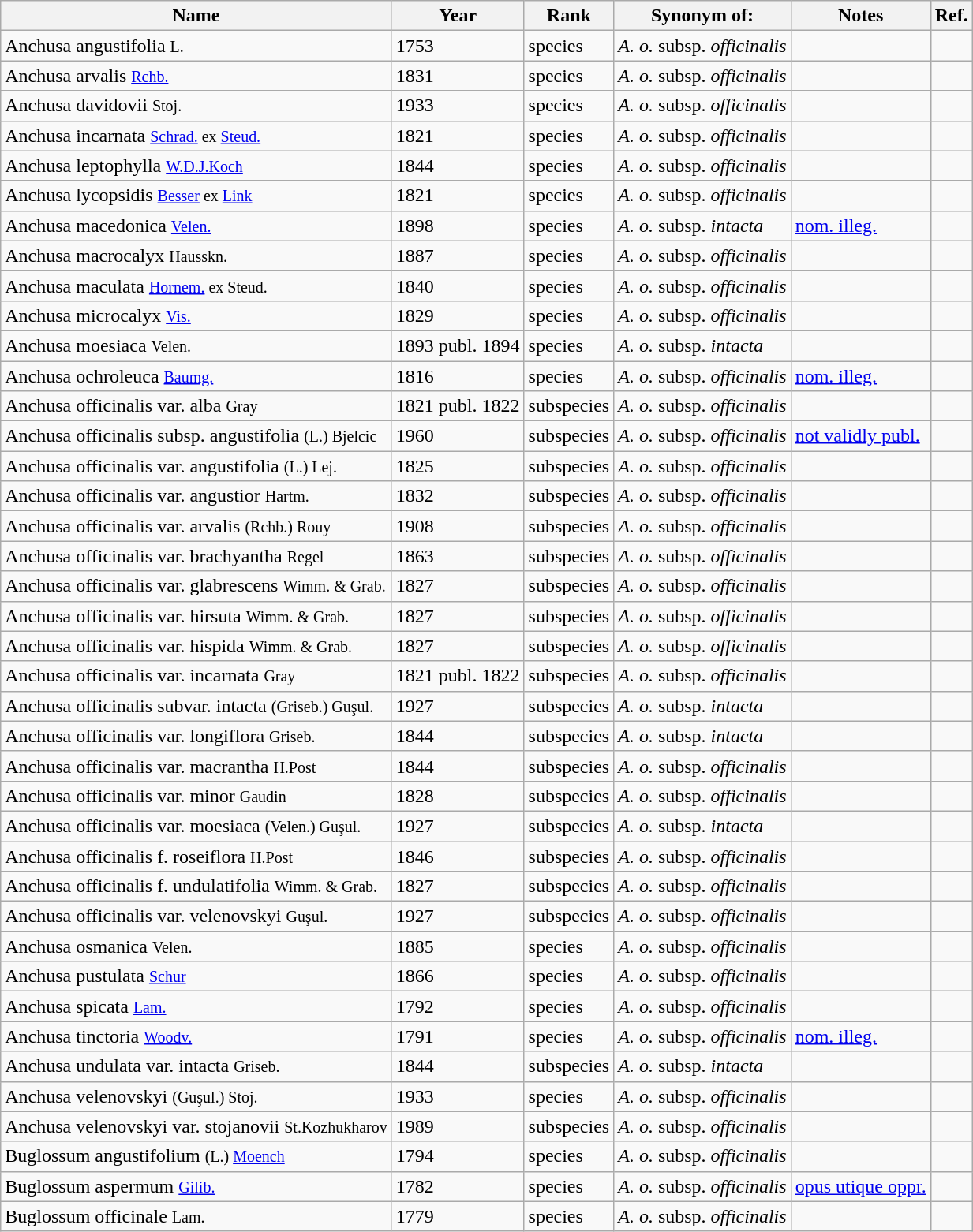<table class="wikitable sortable mw-collapsible mw-collapsed" id="Synonyms">
<tr>
<th>Name</th>
<th>Year</th>
<th>Rank</th>
<th>Synonym of:</th>
<th>Notes</th>
<th>Ref.</th>
</tr>
<tr>
<td>Anchusa angustifolia <small>L.</small></td>
<td>1753</td>
<td>species</td>
<td><em>A. o.</em> subsp. <em>officinalis</em></td>
<td></td>
<td></td>
</tr>
<tr>
<td>Anchusa arvalis <small><a href='#'>Rchb.</a></small></td>
<td>1831</td>
<td>species</td>
<td><em>A. o.</em> subsp. <em>officinalis</em></td>
<td></td>
<td></td>
</tr>
<tr>
<td>Anchusa davidovii <small>Stoj.</small></td>
<td>1933</td>
<td>species</td>
<td><em>A. o.</em> subsp. <em>officinalis</em></td>
<td></td>
<td></td>
</tr>
<tr>
<td>Anchusa incarnata <small><a href='#'>Schrad.</a> ex <a href='#'>Steud.</a></small></td>
<td>1821</td>
<td>species</td>
<td><em>A. o.</em> subsp. <em>officinalis</em></td>
<td></td>
<td></td>
</tr>
<tr>
<td>Anchusa leptophylla <small><a href='#'>W.D.J.Koch</a></small></td>
<td>1844</td>
<td>species</td>
<td><em>A. o.</em> subsp. <em>officinalis</em></td>
<td></td>
<td></td>
</tr>
<tr>
<td>Anchusa lycopsidis <small><a href='#'>Besser</a> ex <a href='#'>Link</a></small></td>
<td>1821</td>
<td>species</td>
<td><em>A. o.</em> subsp. <em>officinalis</em></td>
<td></td>
<td></td>
</tr>
<tr>
<td>Anchusa macedonica <small><a href='#'>Velen.</a></small></td>
<td>1898</td>
<td>species</td>
<td><em>A. o.</em> subsp. <em>intacta</em></td>
<td><a href='#'>nom. illeg.</a></td>
<td></td>
</tr>
<tr>
<td>Anchusa macrocalyx <small>Hausskn.</small></td>
<td>1887</td>
<td>species</td>
<td><em>A. o.</em> subsp. <em>officinalis</em></td>
<td></td>
<td></td>
</tr>
<tr>
<td>Anchusa maculata <small><a href='#'>Hornem.</a> ex Steud.</small></td>
<td>1840</td>
<td>species</td>
<td><em>A. o.</em> subsp. <em>officinalis</em></td>
<td></td>
<td></td>
</tr>
<tr>
<td>Anchusa microcalyx <small><a href='#'>Vis.</a></small></td>
<td>1829</td>
<td>species</td>
<td><em>A. o.</em> subsp. <em>officinalis</em></td>
<td></td>
<td></td>
</tr>
<tr>
<td>Anchusa moesiaca <small>Velen.</small></td>
<td>1893 publ. 1894</td>
<td>species</td>
<td><em>A. o.</em> subsp. <em>intacta</em></td>
<td></td>
<td></td>
</tr>
<tr>
<td>Anchusa ochroleuca <small><a href='#'>Baumg.</a></small></td>
<td>1816</td>
<td>species</td>
<td><em>A. o.</em> subsp. <em>officinalis</em></td>
<td><a href='#'>nom. illeg.</a></td>
<td></td>
</tr>
<tr>
<td>Anchusa officinalis var. alba <small>Gray</small></td>
<td>1821 publ. 1822</td>
<td>subspecies</td>
<td><em>A. o.</em> subsp. <em>officinalis</em></td>
<td></td>
<td></td>
</tr>
<tr>
<td>Anchusa officinalis subsp. angustifolia <small>(L.) Bjelcic</small></td>
<td>1960</td>
<td>subspecies</td>
<td><em>A. o.</em> subsp. <em>officinalis</em></td>
<td><a href='#'>not validly publ.</a></td>
<td></td>
</tr>
<tr>
<td>Anchusa officinalis var. angustifolia <small>(L.) Lej.</small></td>
<td>1825</td>
<td>subspecies</td>
<td><em>A. o.</em> subsp. <em>officinalis</em></td>
<td></td>
<td></td>
</tr>
<tr>
<td>Anchusa officinalis var. angustior <small>Hartm.</small></td>
<td>1832</td>
<td>subspecies</td>
<td><em>A. o.</em> subsp. <em>officinalis</em></td>
<td></td>
<td></td>
</tr>
<tr>
<td>Anchusa officinalis var. arvalis <small>(Rchb.) Rouy</small></td>
<td>1908</td>
<td>subspecies</td>
<td><em>A. o.</em> subsp. <em>officinalis</em></td>
<td></td>
<td></td>
</tr>
<tr>
<td>Anchusa officinalis var. brachyantha <small>Regel</small></td>
<td>1863</td>
<td>subspecies</td>
<td><em>A. o.</em> subsp. <em>officinalis</em></td>
<td></td>
<td></td>
</tr>
<tr>
<td>Anchusa officinalis var. glabrescens <small>Wimm. & Grab.</small></td>
<td>1827</td>
<td>subspecies</td>
<td><em>A. o.</em> subsp. <em>officinalis</em></td>
<td></td>
<td></td>
</tr>
<tr>
<td>Anchusa officinalis var. hirsuta <small>Wimm. & Grab.</small></td>
<td>1827</td>
<td>subspecies</td>
<td><em>A. o.</em> subsp. <em>officinalis</em></td>
<td></td>
<td></td>
</tr>
<tr>
<td>Anchusa officinalis var. hispida <small>Wimm. & Grab.</small></td>
<td>1827</td>
<td>subspecies</td>
<td><em>A. o.</em> subsp. <em>officinalis</em></td>
<td></td>
<td></td>
</tr>
<tr>
<td>Anchusa officinalis var. incarnata <small>Gray</small></td>
<td>1821 publ. 1822</td>
<td>subspecies</td>
<td><em>A. o.</em> subsp. <em>officinalis</em></td>
<td></td>
<td></td>
</tr>
<tr>
<td>Anchusa officinalis subvar. intacta <small>(Griseb.) Guşul.</small></td>
<td>1927</td>
<td>subspecies</td>
<td><em>A. o.</em> subsp. <em>intacta</em></td>
<td></td>
<td></td>
</tr>
<tr>
<td>Anchusa officinalis var. longiflora <small>Griseb.</small></td>
<td>1844</td>
<td>subspecies</td>
<td><em>A. o.</em> subsp. <em>intacta</em></td>
<td></td>
<td></td>
</tr>
<tr>
<td>Anchusa officinalis var. macrantha <small>H.Post</small></td>
<td>1844</td>
<td>subspecies</td>
<td><em>A. o.</em> subsp. <em>officinalis</em></td>
<td></td>
<td></td>
</tr>
<tr>
<td>Anchusa officinalis var. minor <small>Gaudin</small></td>
<td>1828</td>
<td>subspecies</td>
<td><em>A. o.</em> subsp. <em>officinalis</em></td>
<td></td>
<td></td>
</tr>
<tr>
<td>Anchusa officinalis var. moesiaca <small>(Velen.) Guşul.</small></td>
<td>1927</td>
<td>subspecies</td>
<td><em>A. o.</em> subsp. <em>intacta</em></td>
<td></td>
<td></td>
</tr>
<tr>
<td>Anchusa officinalis f. roseiflora <small>H.Post</small></td>
<td>1846</td>
<td>subspecies</td>
<td><em>A. o.</em> subsp. <em>officinalis</em></td>
<td></td>
<td></td>
</tr>
<tr>
<td>Anchusa officinalis f. undulatifolia <small>Wimm. & Grab.</small></td>
<td>1827</td>
<td>subspecies</td>
<td><em>A. o.</em> subsp. <em>officinalis</em></td>
<td></td>
<td></td>
</tr>
<tr>
<td>Anchusa officinalis var. velenovskyi <small>Guşul.</small></td>
<td>1927</td>
<td>subspecies</td>
<td><em>A. o.</em> subsp. <em>officinalis</em></td>
<td></td>
<td></td>
</tr>
<tr>
<td>Anchusa osmanica <small>Velen.</small></td>
<td>1885</td>
<td>species</td>
<td><em>A. o.</em> subsp. <em>officinalis</em></td>
<td></td>
<td></td>
</tr>
<tr>
<td>Anchusa pustulata <small><a href='#'>Schur</a></small></td>
<td>1866</td>
<td>species</td>
<td><em>A. o.</em> subsp. <em>officinalis</em></td>
<td></td>
<td></td>
</tr>
<tr>
<td>Anchusa spicata <small><a href='#'>Lam.</a></small></td>
<td>1792</td>
<td>species</td>
<td><em>A. o.</em> subsp. <em>officinalis</em></td>
<td></td>
<td></td>
</tr>
<tr>
<td>Anchusa tinctoria <small><a href='#'>Woodv.</a></small></td>
<td>1791</td>
<td>species</td>
<td><em>A. o.</em> subsp. <em>officinalis</em></td>
<td><a href='#'>nom. illeg.</a></td>
<td></td>
</tr>
<tr>
<td>Anchusa undulata var. intacta <small>Griseb.</small></td>
<td>1844</td>
<td>subspecies</td>
<td><em>A. o.</em> subsp. <em>intacta</em></td>
<td></td>
<td></td>
</tr>
<tr>
<td>Anchusa velenovskyi <small>(Guşul.) Stoj.</small></td>
<td>1933</td>
<td>species</td>
<td><em>A. o.</em> subsp. <em>officinalis</em></td>
<td></td>
<td></td>
</tr>
<tr>
<td>Anchusa velenovskyi var. stojanovii <small>St.Kozhukharov</small></td>
<td>1989</td>
<td>subspecies</td>
<td><em>A. o.</em> subsp. <em>officinalis</em></td>
<td></td>
<td></td>
</tr>
<tr>
<td>Buglossum angustifolium <small>(L.) <a href='#'>Moench</a></small></td>
<td>1794</td>
<td>species</td>
<td><em>A. o.</em> subsp. <em>officinalis</em></td>
<td></td>
<td></td>
</tr>
<tr>
<td>Buglossum aspermum <small><a href='#'>Gilib.</a></small></td>
<td>1782</td>
<td>species</td>
<td><em>A. o.</em> subsp. <em>officinalis</em></td>
<td><a href='#'>opus utique oppr.</a></td>
<td></td>
</tr>
<tr>
<td>Buglossum officinale <small>Lam.</small></td>
<td>1779</td>
<td>species</td>
<td><em>A. o.</em> subsp. <em>officinalis</em></td>
<td></td>
<td></td>
</tr>
</table>
